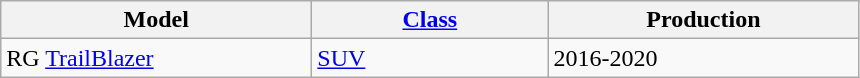<table class="wikitable">
<tr>
<th style="width:200px;">Model</th>
<th style="width:150px;"><a href='#'>Class</a></th>
<th style="width:200px;">Production</th>
</tr>
<tr>
<td valign="top">RG <a href='#'>TrailBlazer</a></td>
<td valign="top"><a href='#'>SUV</a></td>
<td valign="top">2016-2020</td>
</tr>
</table>
